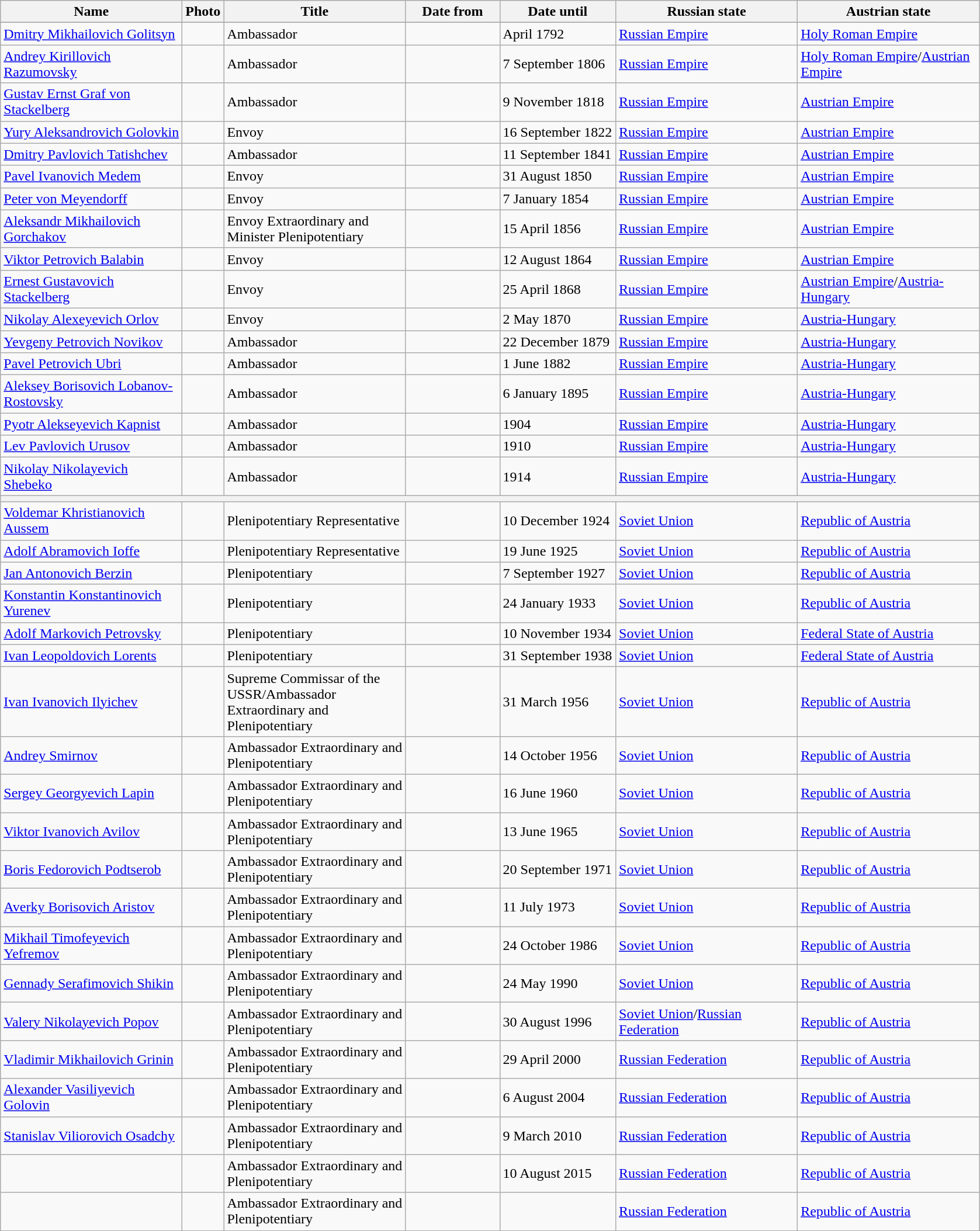<table class="wikitable sortable">
<tr valign="middle">
<th width=200>Name</th>
<th class="unsortable">Photo</th>
<th width=200>Title</th>
<th width=100>Date from</th>
<th width=125 class="unsortable">Date until</th>
<th width=200 class="unsortable">Russian state</th>
<th width=200 class="unsortable">Austrian state</th>
</tr>
<tr style="font-weight:bold; background-color: #DDDDDD">
</tr>
<tr>
<td><a href='#'>Dmitry Mikhailovich Golitsyn</a></td>
<td></td>
<td>Ambassador</td>
<td></td>
<td>April 1792</td>
<td><a href='#'>Russian Empire</a></td>
<td><a href='#'>Holy Roman Empire</a></td>
</tr>
<tr>
<td><a href='#'>Andrey Kirillovich Razumovsky</a></td>
<td></td>
<td>Ambassador</td>
<td></td>
<td>7 September 1806</td>
<td><a href='#'>Russian Empire</a></td>
<td><a href='#'>Holy Roman Empire</a>/<a href='#'>Austrian Empire</a></td>
</tr>
<tr>
<td><a href='#'>Gustav Ernst Graf von Stackelberg</a></td>
<td></td>
<td>Ambassador</td>
<td></td>
<td>9 November 1818</td>
<td><a href='#'>Russian Empire</a></td>
<td><a href='#'>Austrian Empire</a></td>
</tr>
<tr>
<td><a href='#'>Yury Aleksandrovich Golovkin</a></td>
<td></td>
<td>Envoy</td>
<td></td>
<td>16 September 1822</td>
<td><a href='#'>Russian Empire</a></td>
<td><a href='#'>Austrian Empire</a></td>
</tr>
<tr>
<td><a href='#'>Dmitry Pavlovich Tatishchev</a></td>
<td></td>
<td>Ambassador</td>
<td></td>
<td>11 September 1841</td>
<td><a href='#'>Russian Empire</a></td>
<td><a href='#'>Austrian Empire</a></td>
</tr>
<tr>
<td><a href='#'>Pavel Ivanovich Medem</a></td>
<td></td>
<td>Envoy</td>
<td></td>
<td>31 August 1850</td>
<td><a href='#'>Russian Empire</a></td>
<td><a href='#'>Austrian Empire</a></td>
</tr>
<tr>
<td><a href='#'>Peter von Meyendorff</a></td>
<td></td>
<td>Envoy</td>
<td></td>
<td>7 January 1854</td>
<td><a href='#'>Russian Empire</a></td>
<td><a href='#'>Austrian Empire</a></td>
</tr>
<tr>
<td><a href='#'>Aleksandr Mikhailovich Gorchakov</a></td>
<td></td>
<td>Envoy Extraordinary and Minister Plenipotentiary</td>
<td></td>
<td>15 April 1856</td>
<td><a href='#'>Russian Empire</a></td>
<td><a href='#'>Austrian Empire</a></td>
</tr>
<tr>
<td><a href='#'>Viktor Petrovich Balabin</a></td>
<td></td>
<td>Envoy</td>
<td></td>
<td>12 August 1864</td>
<td><a href='#'>Russian Empire</a></td>
<td><a href='#'>Austrian Empire</a></td>
</tr>
<tr>
<td><a href='#'>Ernest Gustavovich Stackelberg</a></td>
<td></td>
<td>Envoy</td>
<td></td>
<td>25 April 1868</td>
<td><a href='#'>Russian Empire</a></td>
<td><a href='#'>Austrian Empire</a>/<a href='#'>Austria-Hungary</a></td>
</tr>
<tr>
<td><a href='#'>Nikolay Alexeyevich Orlov</a></td>
<td></td>
<td>Envoy</td>
<td></td>
<td>2 May 1870</td>
<td><a href='#'>Russian Empire</a></td>
<td><a href='#'>Austria-Hungary</a></td>
</tr>
<tr>
<td><a href='#'>Yevgeny Petrovich Novikov</a></td>
<td></td>
<td>Ambassador</td>
<td></td>
<td>22 December 1879</td>
<td><a href='#'>Russian Empire</a></td>
<td><a href='#'>Austria-Hungary</a></td>
</tr>
<tr>
<td><a href='#'>Pavel Petrovich Ubri</a></td>
<td></td>
<td>Ambassador</td>
<td></td>
<td>1 June 1882</td>
<td><a href='#'>Russian Empire</a></td>
<td><a href='#'>Austria-Hungary</a></td>
</tr>
<tr>
<td><a href='#'>Aleksey Borisovich Lobanov-Rostovsky</a></td>
<td></td>
<td>Ambassador</td>
<td></td>
<td>6 January 1895</td>
<td><a href='#'>Russian Empire</a></td>
<td><a href='#'>Austria-Hungary</a></td>
</tr>
<tr>
<td><a href='#'>Pyotr Alekseyevich Kapnist</a></td>
<td></td>
<td>Ambassador</td>
<td></td>
<td>1904</td>
<td><a href='#'>Russian Empire</a></td>
<td><a href='#'>Austria-Hungary</a></td>
</tr>
<tr>
<td><a href='#'>Lev Pavlovich Urusov</a></td>
<td></td>
<td>Ambassador</td>
<td></td>
<td>1910</td>
<td><a href='#'>Russian Empire</a></td>
<td><a href='#'>Austria-Hungary</a></td>
</tr>
<tr>
<td><a href='#'>Nikolay Nikolayevich Shebeko</a></td>
<td></td>
<td>Ambassador</td>
<td></td>
<td>1914</td>
<td><a href='#'>Russian Empire</a></td>
<td><a href='#'>Austria-Hungary</a></td>
</tr>
<tr>
<th colspan=7></th>
</tr>
<tr>
<td><a href='#'>Voldemar Khristianovich Aussem</a></td>
<td></td>
<td>Plenipotentiary Representative</td>
<td></td>
<td>10 December 1924</td>
<td><a href='#'>Soviet Union</a></td>
<td><a href='#'>Republic of Austria</a></td>
</tr>
<tr>
<td><a href='#'>Adolf Abramovich Ioffe</a></td>
<td></td>
<td>Plenipotentiary Representative</td>
<td></td>
<td>19 June 1925</td>
<td><a href='#'>Soviet Union</a></td>
<td><a href='#'>Republic of Austria</a></td>
</tr>
<tr>
<td><a href='#'>Jan Antonovich Berzin</a></td>
<td></td>
<td>Plenipotentiary</td>
<td></td>
<td>7 September 1927</td>
<td><a href='#'>Soviet Union</a></td>
<td><a href='#'>Republic of Austria</a></td>
</tr>
<tr>
<td><a href='#'>Konstantin Konstantinovich Yurenev</a></td>
<td></td>
<td>Plenipotentiary</td>
<td></td>
<td>24 January 1933</td>
<td><a href='#'>Soviet Union</a></td>
<td><a href='#'>Republic of Austria</a></td>
</tr>
<tr>
<td><a href='#'>Adolf Markovich Petrovsky</a></td>
<td></td>
<td>Plenipotentiary</td>
<td></td>
<td>10 November 1934</td>
<td><a href='#'>Soviet Union</a></td>
<td><a href='#'>Federal State of Austria</a></td>
</tr>
<tr>
<td><a href='#'>Ivan Leopoldovich Lorents</a></td>
<td></td>
<td>Plenipotentiary</td>
<td></td>
<td>31 September 1938</td>
<td><a href='#'>Soviet Union</a></td>
<td><a href='#'>Federal State of Austria</a></td>
</tr>
<tr>
<td><a href='#'>Ivan Ivanovich Ilyichev</a></td>
<td></td>
<td>Supreme Commissar of the USSR/Ambassador Extraordinary and Plenipotentiary</td>
<td></td>
<td>31 March 1956</td>
<td><a href='#'>Soviet Union</a></td>
<td><a href='#'>Republic of Austria</a></td>
</tr>
<tr>
<td><a href='#'>Andrey Smirnov</a></td>
<td></td>
<td>Ambassador Extraordinary and Plenipotentiary</td>
<td></td>
<td>14 October 1956</td>
<td><a href='#'>Soviet Union</a></td>
<td><a href='#'>Republic of Austria</a></td>
</tr>
<tr>
<td><a href='#'>Sergey Georgyevich Lapin</a></td>
<td></td>
<td>Ambassador Extraordinary and Plenipotentiary</td>
<td></td>
<td>16 June 1960</td>
<td><a href='#'>Soviet Union</a></td>
<td><a href='#'>Republic of Austria</a></td>
</tr>
<tr>
<td><a href='#'>Viktor Ivanovich Avilov</a></td>
<td></td>
<td>Ambassador Extraordinary and Plenipotentiary</td>
<td></td>
<td>13 June 1965</td>
<td><a href='#'>Soviet Union</a></td>
<td><a href='#'>Republic of Austria</a></td>
</tr>
<tr>
<td><a href='#'>Boris Fedorovich Podtserob</a></td>
<td></td>
<td>Ambassador Extraordinary and Plenipotentiary</td>
<td></td>
<td>20 September 1971</td>
<td><a href='#'>Soviet Union</a></td>
<td><a href='#'>Republic of Austria</a></td>
</tr>
<tr>
<td><a href='#'>Averky Borisovich Aristov</a></td>
<td></td>
<td>Ambassador Extraordinary and Plenipotentiary</td>
<td></td>
<td>11 July 1973</td>
<td><a href='#'>Soviet Union</a></td>
<td><a href='#'>Republic of Austria</a></td>
</tr>
<tr>
<td><a href='#'>Mikhail Timofeyevich Yefremov</a></td>
<td></td>
<td>Ambassador Extraordinary and Plenipotentiary</td>
<td></td>
<td>24 October 1986</td>
<td><a href='#'>Soviet Union</a></td>
<td><a href='#'>Republic of Austria</a></td>
</tr>
<tr>
<td><a href='#'>Gennady Serafimovich Shikin</a></td>
<td></td>
<td>Ambassador Extraordinary and Plenipotentiary</td>
<td></td>
<td>24 May 1990</td>
<td><a href='#'>Soviet Union</a></td>
<td><a href='#'>Republic of Austria</a></td>
</tr>
<tr>
<td><a href='#'>Valery Nikolayevich Popov</a></td>
<td></td>
<td>Ambassador Extraordinary and Plenipotentiary</td>
<td></td>
<td>30 August 1996</td>
<td><a href='#'>Soviet Union</a>/<a href='#'>Russian Federation</a></td>
<td><a href='#'>Republic of Austria</a></td>
</tr>
<tr>
<td><a href='#'>Vladimir Mikhailovich Grinin</a></td>
<td></td>
<td>Ambassador Extraordinary and Plenipotentiary</td>
<td></td>
<td>29 April 2000</td>
<td><a href='#'>Russian Federation</a></td>
<td><a href='#'>Republic of Austria</a></td>
</tr>
<tr>
<td><a href='#'>Alexander Vasiliyevich Golovin</a></td>
<td></td>
<td>Ambassador Extraordinary and Plenipotentiary</td>
<td></td>
<td>6 August 2004</td>
<td><a href='#'>Russian Federation</a></td>
<td><a href='#'>Republic of Austria</a></td>
</tr>
<tr>
<td><a href='#'>Stanislav Viliorovich Osadchy</a></td>
<td></td>
<td>Ambassador Extraordinary and Plenipotentiary</td>
<td></td>
<td>9 March 2010</td>
<td><a href='#'>Russian Federation</a></td>
<td><a href='#'>Republic of Austria</a></td>
</tr>
<tr>
<td></td>
<td></td>
<td>Ambassador Extraordinary and Plenipotentiary</td>
<td></td>
<td>10 August 2015</td>
<td><a href='#'>Russian Federation</a></td>
<td><a href='#'>Republic of Austria</a></td>
</tr>
<tr>
<td></td>
<td></td>
<td>Ambassador Extraordinary and Plenipotentiary</td>
<td></td>
<td></td>
<td><a href='#'>Russian Federation</a></td>
<td><a href='#'>Republic of Austria</a></td>
</tr>
</table>
